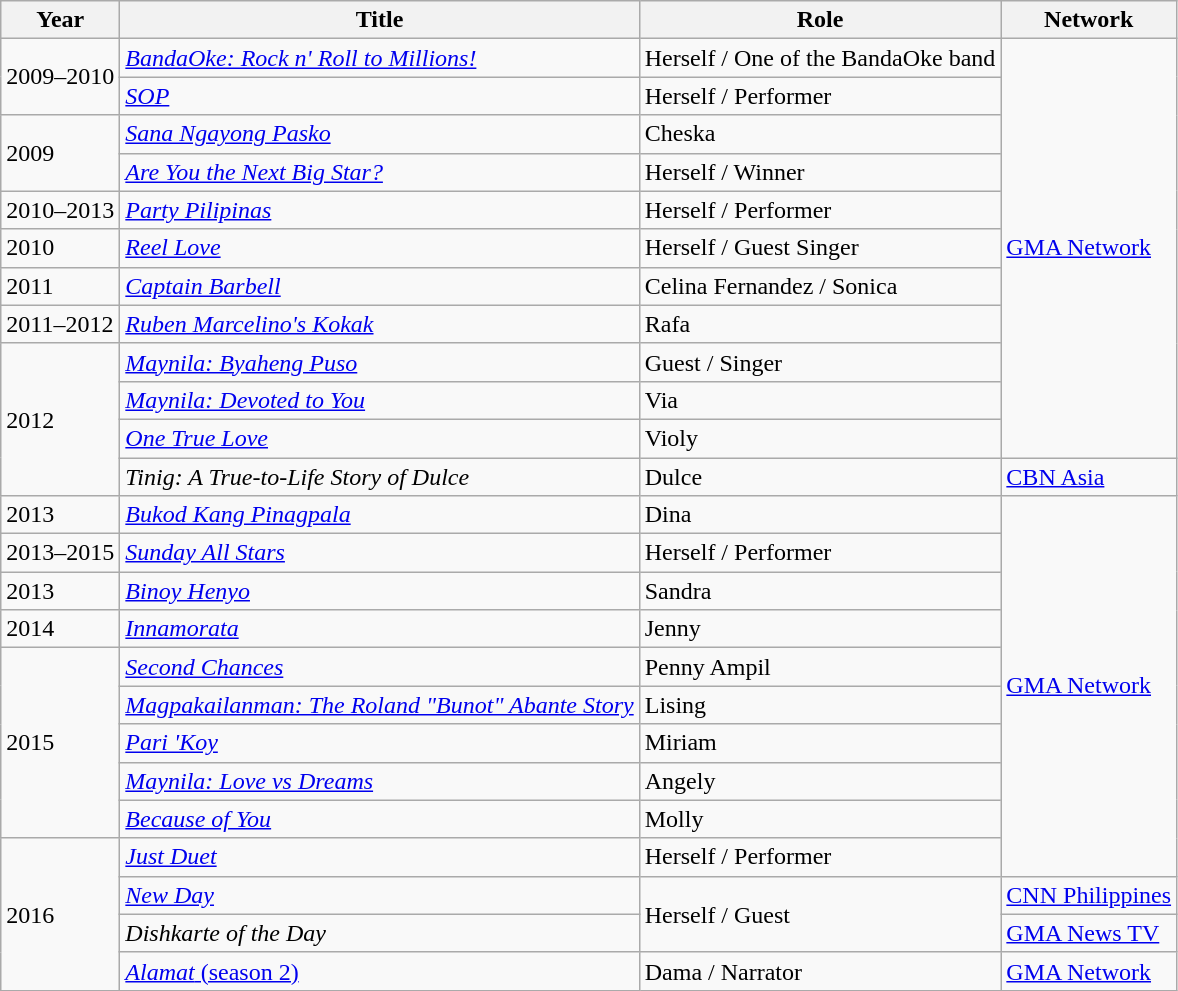<table class="wikitable">
<tr>
<th>Year</th>
<th>Title</th>
<th>Role</th>
<th>Network</th>
</tr>
<tr>
<td rowspan=2>2009–2010</td>
<td><em><a href='#'>BandaOke: Rock n' Roll to Millions!</a></em></td>
<td>Herself / One of the BandaOke band</td>
<td rowspan=11><a href='#'>GMA Network</a></td>
</tr>
<tr>
<td><em><a href='#'>SOP</a></em></td>
<td>Herself / Performer</td>
</tr>
<tr>
<td rowspan=2>2009</td>
<td><em><a href='#'>Sana Ngayong Pasko</a></em></td>
<td>Cheska</td>
</tr>
<tr>
<td><em><a href='#'>Are You the Next Big Star?</a></em></td>
<td>Herself / Winner</td>
</tr>
<tr>
<td>2010–2013</td>
<td><em><a href='#'>Party Pilipinas</a></em></td>
<td>Herself / Performer</td>
</tr>
<tr>
<td>2010</td>
<td><em><a href='#'>Reel Love</a></em></td>
<td>Herself / Guest Singer</td>
</tr>
<tr>
<td>2011</td>
<td><em><a href='#'>Captain Barbell</a></em></td>
<td>Celina Fernandez / Sonica</td>
</tr>
<tr>
<td>2011–2012</td>
<td><em><a href='#'>Ruben Marcelino's Kokak</a></em></td>
<td>Rafa</td>
</tr>
<tr>
<td rowspan=4>2012</td>
<td><em><a href='#'>Maynila: Byaheng Puso</a></em></td>
<td>Guest / Singer</td>
</tr>
<tr>
<td><em><a href='#'>Maynila: Devoted to You</a></em></td>
<td>Via</td>
</tr>
<tr>
<td><em><a href='#'>One True Love</a></em></td>
<td>Violy</td>
</tr>
<tr>
<td><em>Tinig: A True-to-Life Story of Dulce</em></td>
<td>Dulce</td>
<td><a href='#'>CBN Asia</a></td>
</tr>
<tr>
<td>2013</td>
<td><em><a href='#'>Bukod Kang Pinagpala</a></em></td>
<td>Dina</td>
<td rowspan="10"><a href='#'>GMA Network</a></td>
</tr>
<tr>
<td>2013–2015</td>
<td><em><a href='#'>Sunday All Stars</a></em></td>
<td>Herself / Performer</td>
</tr>
<tr>
<td>2013</td>
<td><em><a href='#'>Binoy Henyo</a></em></td>
<td>Sandra</td>
</tr>
<tr>
<td>2014</td>
<td><em><a href='#'>Innamorata</a></em></td>
<td>Jenny</td>
</tr>
<tr>
<td rowspan=5>2015</td>
<td><em><a href='#'>Second Chances</a></em></td>
<td>Penny Ampil</td>
</tr>
<tr>
<td><em><a href='#'>Magpakailanman: The Roland "Bunot" Abante Story</a></em></td>
<td>Lising</td>
</tr>
<tr>
<td><em><a href='#'>Pari 'Koy</a></em></td>
<td>Miriam</td>
</tr>
<tr>
<td><em><a href='#'>Maynila: Love vs Dreams</a></em></td>
<td>Angely</td>
</tr>
<tr>
<td><em><a href='#'>Because of You</a></em></td>
<td>Molly</td>
</tr>
<tr>
<td rowspan=4>2016</td>
<td><em><a href='#'>Just Duet</a></em></td>
<td>Herself / Performer</td>
</tr>
<tr>
<td><em><a href='#'>New Day</a></em></td>
<td rowspan="2">Herself / Guest</td>
<td><a href='#'>CNN Philippines</a></td>
</tr>
<tr>
<td><em>Dishkarte of the Day</em></td>
<td><a href='#'>GMA News TV</a></td>
</tr>
<tr>
<td><a href='#'><em>Alamat</em> (season 2)</a></td>
<td>Dama / Narrator</td>
<td><a href='#'>GMA Network</a></td>
</tr>
</table>
